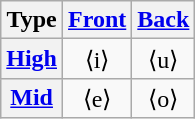<table class="wikitable" style="text-align: center;">
<tr>
<th>Type</th>
<th><a href='#'>Front</a></th>
<th><a href='#'>Back</a></th>
</tr>
<tr>
<th><a href='#'>High</a></th>
<td> ⟨i⟩</td>
<td> ⟨u⟩</td>
</tr>
<tr>
<th><a href='#'>Mid</a></th>
<td> ⟨e⟩</td>
<td> ⟨o⟩</td>
</tr>
</table>
